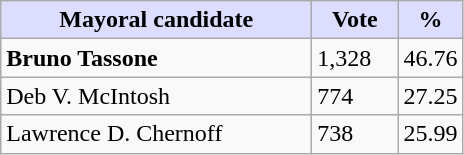<table class="wikitable">
<tr>
<th style="background:#ddf;" width="200px">Mayoral candidate</th>
<th style="background:#ddf;" width="50px">Vote</th>
<th style="background:#ddf;" width="30px">%</th>
</tr>
<tr>
<td><strong>Bruno Tassone</strong></td>
<td>1,328</td>
<td>46.76</td>
</tr>
<tr>
<td>Deb V. McIntosh</td>
<td>774</td>
<td>27.25</td>
</tr>
<tr>
<td>Lawrence D. Chernoff</td>
<td>738</td>
<td>25.99</td>
</tr>
</table>
